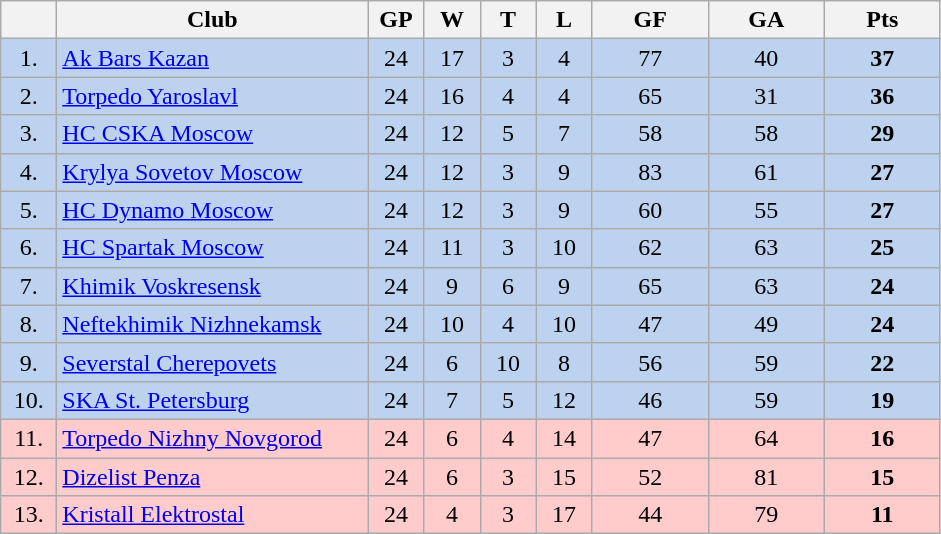<table class="wikitable">
<tr>
<th width="30"></th>
<th width="200">Club</th>
<th width="30">GP</th>
<th width="30">W</th>
<th width="30">T</th>
<th width="30">L</th>
<th width="70">GF</th>
<th width="70">GA</th>
<th width="70">Pts</th>
</tr>
<tr bgcolor="#BCD2EE" align="center">
<td>1.</td>
<td align="left"><a href='#'>Ak Bars Kazan</a></td>
<td>24</td>
<td>17</td>
<td>3</td>
<td>4</td>
<td>77</td>
<td>40</td>
<td><strong>37</strong></td>
</tr>
<tr bgcolor="#BCD2EE" align="center">
<td>2.</td>
<td align="left"><a href='#'>Torpedo Yaroslavl</a></td>
<td>24</td>
<td>16</td>
<td>4</td>
<td>4</td>
<td>65</td>
<td>31</td>
<td><strong>36</strong></td>
</tr>
<tr bgcolor="#BCD2EE" align="center">
<td>3.</td>
<td align="left"><a href='#'>HC CSKA Moscow</a></td>
<td>24</td>
<td>12</td>
<td>5</td>
<td>7</td>
<td>58</td>
<td>58</td>
<td><strong>29</strong></td>
</tr>
<tr bgcolor="#BCD2EE" align="center">
<td>4.</td>
<td align="left"><a href='#'>Krylya Sovetov Moscow</a></td>
<td>24</td>
<td>12</td>
<td>3</td>
<td>9</td>
<td>83</td>
<td>61</td>
<td><strong>27</strong></td>
</tr>
<tr bgcolor="#BCD2EE" align="center">
<td>5.</td>
<td align="left"><a href='#'>HC Dynamo Moscow</a></td>
<td>24</td>
<td>12</td>
<td>3</td>
<td>9</td>
<td>60</td>
<td>55</td>
<td><strong>27</strong></td>
</tr>
<tr bgcolor="#BCD2EE" align="center">
<td>6.</td>
<td align="left"><a href='#'>HC Spartak Moscow</a></td>
<td>24</td>
<td>11</td>
<td>3</td>
<td>10</td>
<td>62</td>
<td>63</td>
<td><strong>25</strong></td>
</tr>
<tr bgcolor="#BCD2EE" align="center">
<td>7.</td>
<td align="left"><a href='#'>Khimik Voskresensk</a></td>
<td>24</td>
<td>9</td>
<td>6</td>
<td>9</td>
<td>65</td>
<td>63</td>
<td><strong>24</strong></td>
</tr>
<tr bgcolor="#BCD2EE" align="center">
<td>8.</td>
<td align="left"><a href='#'>Neftekhimik Nizhnekamsk</a></td>
<td>24</td>
<td>10</td>
<td>4</td>
<td>10</td>
<td>47</td>
<td>49</td>
<td><strong>24</strong></td>
</tr>
<tr bgcolor="#BCD2EE" align="center">
<td>9.</td>
<td align="left"><a href='#'>Severstal Cherepovets</a></td>
<td>24</td>
<td>6</td>
<td>10</td>
<td>8</td>
<td>56</td>
<td>59</td>
<td><strong>22</strong></td>
</tr>
<tr bgcolor="#BCD2EE" align="center">
<td>10.</td>
<td align="left"><a href='#'>SKA St. Petersburg</a></td>
<td>24</td>
<td>7</td>
<td>5</td>
<td>12</td>
<td>46</td>
<td>59</td>
<td><strong>19</strong></td>
</tr>
<tr bgcolor="#FFCBCB" align="center">
<td>11.</td>
<td align="left"><a href='#'>Torpedo Nizhny Novgorod</a></td>
<td>24</td>
<td>6</td>
<td>4</td>
<td>14</td>
<td>47</td>
<td>64</td>
<td><strong>16</strong></td>
</tr>
<tr bgcolor="#FFCBCB" align="center">
<td>12.</td>
<td align="left"><a href='#'>Dizelist Penza</a></td>
<td>24</td>
<td>6</td>
<td>3</td>
<td>15</td>
<td>52</td>
<td>81</td>
<td><strong>15</strong></td>
</tr>
<tr bgcolor="#FFCBCB" align="center">
<td>13.</td>
<td align="left"><a href='#'>Kristall Elektrostal</a></td>
<td>24</td>
<td>4</td>
<td>3</td>
<td>17</td>
<td>44</td>
<td>79</td>
<td><strong>11</strong></td>
</tr>
</table>
